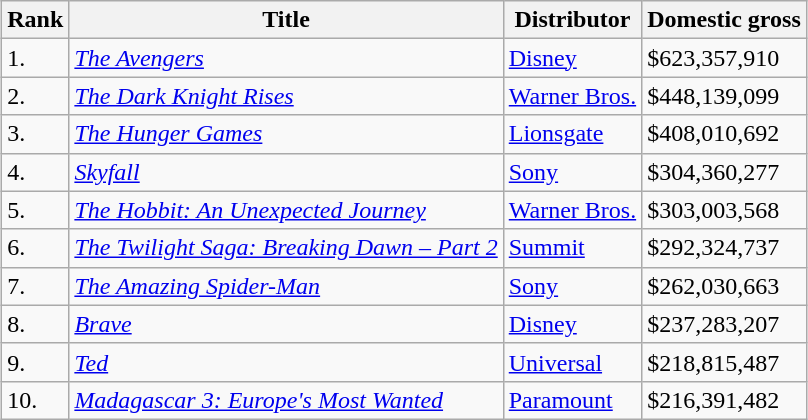<table class="wikitable sortable" style="margin:auto; margin:auto;">
<tr>
<th>Rank</th>
<th>Title</th>
<th>Distributor</th>
<th>Domestic gross</th>
</tr>
<tr>
<td>1.</td>
<td><em><a href='#'>The Avengers</a></em></td>
<td><a href='#'>Disney</a></td>
<td>$623,357,910</td>
</tr>
<tr>
<td>2.</td>
<td><em><a href='#'>The Dark Knight Rises</a></em></td>
<td><a href='#'>Warner Bros.</a></td>
<td>$448,139,099</td>
</tr>
<tr>
<td>3.</td>
<td><em><a href='#'>The Hunger Games</a></em></td>
<td><a href='#'>Lionsgate</a></td>
<td>$408,010,692</td>
</tr>
<tr>
<td>4.</td>
<td><em><a href='#'>Skyfall</a></em></td>
<td><a href='#'>Sony</a></td>
<td>$304,360,277</td>
</tr>
<tr>
<td>5.</td>
<td><em><a href='#'>The Hobbit: An Unexpected Journey</a></em></td>
<td><a href='#'>Warner Bros.</a></td>
<td>$303,003,568</td>
</tr>
<tr>
<td>6.</td>
<td><em><a href='#'>The Twilight Saga: Breaking Dawn – Part 2</a></em></td>
<td><a href='#'>Summit</a></td>
<td>$292,324,737</td>
</tr>
<tr>
<td>7.</td>
<td><em><a href='#'>The Amazing Spider-Man</a></em></td>
<td><a href='#'>Sony</a></td>
<td>$262,030,663</td>
</tr>
<tr>
<td>8.</td>
<td><em><a href='#'>Brave</a></em></td>
<td><a href='#'>Disney</a></td>
<td>$237,283,207</td>
</tr>
<tr>
<td>9.</td>
<td><em><a href='#'>Ted</a></em></td>
<td><a href='#'>Universal</a></td>
<td>$218,815,487</td>
</tr>
<tr>
<td>10.</td>
<td><em><a href='#'>Madagascar 3: Europe's Most Wanted</a></em></td>
<td><a href='#'>Paramount</a></td>
<td>$216,391,482</td>
</tr>
</table>
